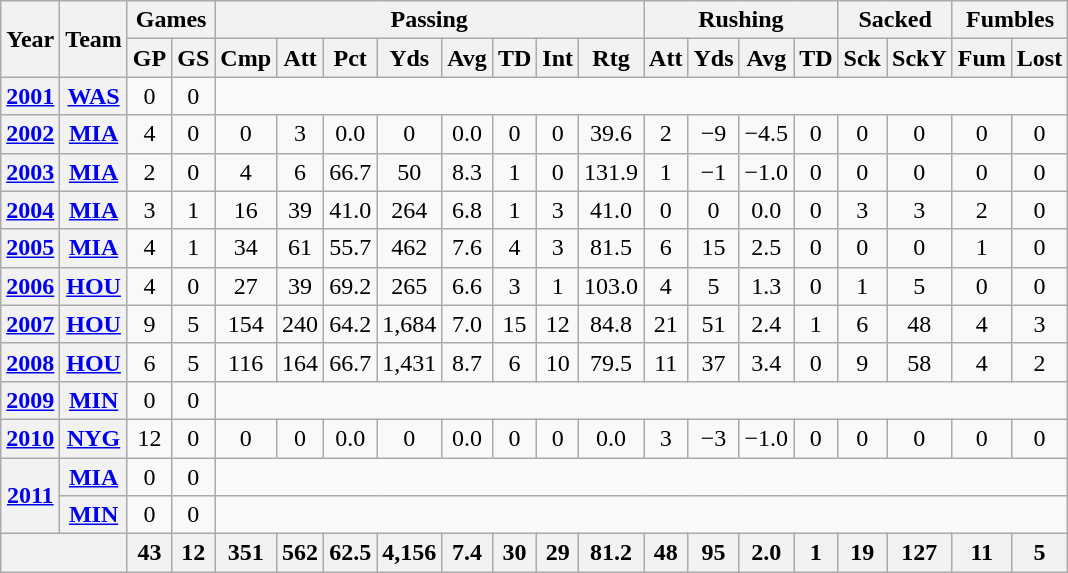<table class="wikitable" style="text-align: center;">
<tr>
<th rowspan="2">Year</th>
<th rowspan="2">Team</th>
<th colspan="2">Games</th>
<th colspan="8">Passing</th>
<th colspan="4">Rushing</th>
<th colspan="2">Sacked</th>
<th colspan="2">Fumbles</th>
</tr>
<tr>
<th>GP</th>
<th>GS</th>
<th>Cmp</th>
<th>Att</th>
<th>Pct</th>
<th>Yds</th>
<th>Avg</th>
<th>TD</th>
<th>Int</th>
<th>Rtg</th>
<th>Att</th>
<th>Yds</th>
<th>Avg</th>
<th>TD</th>
<th>Sck</th>
<th>SckY</th>
<th>Fum</th>
<th>Lost</th>
</tr>
<tr>
<th><a href='#'>2001</a></th>
<th><a href='#'>WAS</a></th>
<td>0</td>
<td>0</td>
<td colspan="16"></td>
</tr>
<tr>
<th><a href='#'>2002</a></th>
<th><a href='#'>MIA</a></th>
<td>4</td>
<td>0</td>
<td>0</td>
<td>3</td>
<td>0.0</td>
<td>0</td>
<td>0.0</td>
<td>0</td>
<td>0</td>
<td>39.6</td>
<td>2</td>
<td>−9</td>
<td>−4.5</td>
<td>0</td>
<td>0</td>
<td>0</td>
<td>0</td>
<td>0</td>
</tr>
<tr>
<th><a href='#'>2003</a></th>
<th><a href='#'>MIA</a></th>
<td>2</td>
<td>0</td>
<td>4</td>
<td>6</td>
<td>66.7</td>
<td>50</td>
<td>8.3</td>
<td>1</td>
<td>0</td>
<td>131.9</td>
<td>1</td>
<td>−1</td>
<td>−1.0</td>
<td>0</td>
<td>0</td>
<td>0</td>
<td>0</td>
<td>0</td>
</tr>
<tr>
<th><a href='#'>2004</a></th>
<th><a href='#'>MIA</a></th>
<td>3</td>
<td>1</td>
<td>16</td>
<td>39</td>
<td>41.0</td>
<td>264</td>
<td>6.8</td>
<td>1</td>
<td>3</td>
<td>41.0</td>
<td>0</td>
<td>0</td>
<td>0.0</td>
<td>0</td>
<td>3</td>
<td>3</td>
<td>2</td>
<td>0</td>
</tr>
<tr>
<th><a href='#'>2005</a></th>
<th><a href='#'>MIA</a></th>
<td>4</td>
<td>1</td>
<td>34</td>
<td>61</td>
<td>55.7</td>
<td>462</td>
<td>7.6</td>
<td>4</td>
<td>3</td>
<td>81.5</td>
<td>6</td>
<td>15</td>
<td>2.5</td>
<td>0</td>
<td>0</td>
<td>0</td>
<td>1</td>
<td>0</td>
</tr>
<tr>
<th><a href='#'>2006</a></th>
<th><a href='#'>HOU</a></th>
<td>4</td>
<td>0</td>
<td>27</td>
<td>39</td>
<td>69.2</td>
<td>265</td>
<td>6.6</td>
<td>3</td>
<td>1</td>
<td>103.0</td>
<td>4</td>
<td>5</td>
<td>1.3</td>
<td>0</td>
<td>1</td>
<td>5</td>
<td>0</td>
<td>0</td>
</tr>
<tr>
<th><a href='#'>2007</a></th>
<th><a href='#'>HOU</a></th>
<td>9</td>
<td>5</td>
<td>154</td>
<td>240</td>
<td>64.2</td>
<td>1,684</td>
<td>7.0</td>
<td>15</td>
<td>12</td>
<td>84.8</td>
<td>21</td>
<td>51</td>
<td>2.4</td>
<td>1</td>
<td>6</td>
<td>48</td>
<td>4</td>
<td>3</td>
</tr>
<tr>
<th><a href='#'>2008</a></th>
<th><a href='#'>HOU</a></th>
<td>6</td>
<td>5</td>
<td>116</td>
<td>164</td>
<td>66.7</td>
<td>1,431</td>
<td>8.7</td>
<td>6</td>
<td>10</td>
<td>79.5</td>
<td>11</td>
<td>37</td>
<td>3.4</td>
<td>0</td>
<td>9</td>
<td>58</td>
<td>4</td>
<td>2</td>
</tr>
<tr>
<th><a href='#'>2009</a></th>
<th><a href='#'>MIN</a></th>
<td>0</td>
<td>0</td>
<td colspan="16"></td>
</tr>
<tr>
<th><a href='#'>2010</a></th>
<th><a href='#'>NYG</a></th>
<td>12</td>
<td>0</td>
<td>0</td>
<td>0</td>
<td>0.0</td>
<td>0</td>
<td>0.0</td>
<td>0</td>
<td>0</td>
<td>0.0</td>
<td>3</td>
<td>−3</td>
<td>−1.0</td>
<td>0</td>
<td>0</td>
<td>0</td>
<td>0</td>
<td>0</td>
</tr>
<tr>
<th rowspan="2"><a href='#'>2011</a></th>
<th><a href='#'>MIA</a></th>
<td>0</td>
<td>0</td>
<td colspan="16"></td>
</tr>
<tr>
<th><a href='#'>MIN</a></th>
<td>0</td>
<td>0</td>
<td colspan="16"></td>
</tr>
<tr>
<th colspan="2"></th>
<th>43</th>
<th>12</th>
<th>351</th>
<th>562</th>
<th>62.5</th>
<th>4,156</th>
<th>7.4</th>
<th>30</th>
<th>29</th>
<th>81.2</th>
<th>48</th>
<th>95</th>
<th>2.0</th>
<th>1</th>
<th>19</th>
<th>127</th>
<th>11</th>
<th>5</th>
</tr>
</table>
